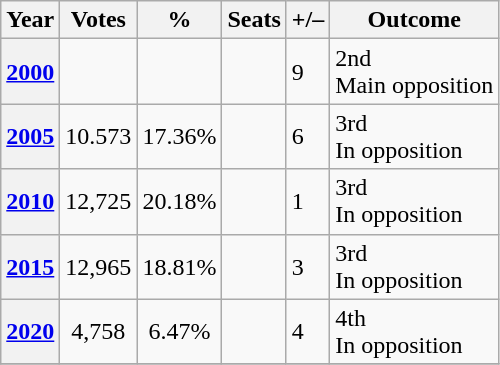<table class="wikitable">
<tr>
<th>Year</th>
<th>Votes</th>
<th>%</th>
<th>Seats</th>
<th>+/–</th>
<th>Outcome</th>
</tr>
<tr>
<th><a href='#'>2000</a></th>
<td></td>
<td style="text-align: center;"></td>
<td style="text-align: center;"></td>
<td> 9</td>
<td>2nd<br>Main opposition</td>
</tr>
<tr>
<th><a href='#'>2005</a></th>
<td style="text-align: center;">10.573</td>
<td style="text-align: center;">17.36%</td>
<td style="text-align: center;"></td>
<td> 6</td>
<td>3rd<br>In opposition</td>
</tr>
<tr>
<th><a href='#'>2010</a></th>
<td style="text-align: center;">12,725</td>
<td style="text-align: center;">20.18%</td>
<td></td>
<td> 1</td>
<td>3rd<br>In opposition</td>
</tr>
<tr>
<th><a href='#'>2015</a></th>
<td style="text-align: center;">12,965</td>
<td style="text-align: center;">18.81%</td>
<td></td>
<td> 3</td>
<td>3rd<br>In opposition</td>
</tr>
<tr>
<th><a href='#'>2020</a></th>
<td style="text-align: center;">4,758</td>
<td style="text-align: center;">6.47%</td>
<td></td>
<td> 4</td>
<td>4th<br>In opposition</td>
</tr>
<tr>
</tr>
</table>
